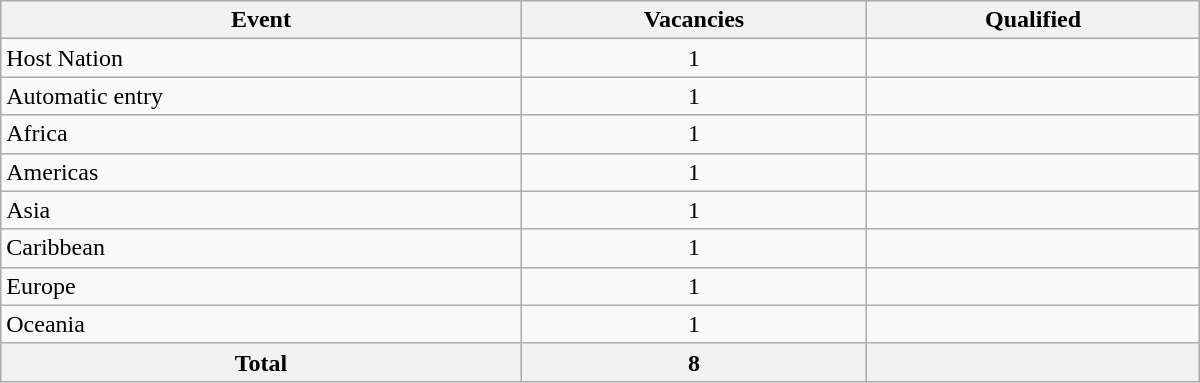<table class="wikitable" width=800>
<tr>
<th>Event</th>
<th>Vacancies</th>
<th>Qualified</th>
</tr>
<tr>
<td>Host Nation</td>
<td align=center>1</td>
<td></td>
</tr>
<tr>
<td>Automatic entry</td>
<td align=center>1</td>
<td></td>
</tr>
<tr>
<td>Africa</td>
<td align=center>1</td>
<td></td>
</tr>
<tr>
<td>Americas</td>
<td align=center>1</td>
<td></td>
</tr>
<tr>
<td>Asia</td>
<td align=center>1</td>
<td></td>
</tr>
<tr>
<td>Caribbean</td>
<td align=center>1</td>
<td></td>
</tr>
<tr>
<td>Europe</td>
<td align=center>1</td>
<td></td>
</tr>
<tr>
<td>Oceania</td>
<td align=center>1</td>
<td></td>
</tr>
<tr>
<th>Total</th>
<th>8</th>
<th></th>
</tr>
</table>
